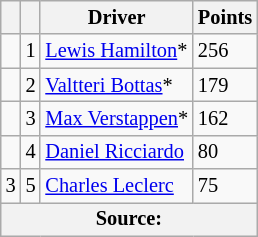<table class="wikitable" style="font-size: 85%;">
<tr>
<th scope="col"></th>
<th scope="col"></th>
<th scope="col">Driver</th>
<th scope="col">Points</th>
</tr>
<tr>
<td align="left"></td>
<td align="center">1</td>
<td> <a href='#'>Lewis Hamilton</a>*</td>
<td align="left">256</td>
</tr>
<tr>
<td align="left"></td>
<td align="center">2</td>
<td> <a href='#'>Valtteri Bottas</a>*</td>
<td align="left">179</td>
</tr>
<tr>
<td align="left"></td>
<td align="center">3</td>
<td> <a href='#'>Max Verstappen</a>*</td>
<td align="left">162</td>
</tr>
<tr>
<td align="left"></td>
<td align="center">4</td>
<td> <a href='#'>Daniel Ricciardo</a></td>
<td align="left">80</td>
</tr>
<tr>
<td align="left"> 3</td>
<td align="center">5</td>
<td> <a href='#'>Charles Leclerc</a></td>
<td align="left">75</td>
</tr>
<tr>
<th colspan=4>Source:</th>
</tr>
</table>
